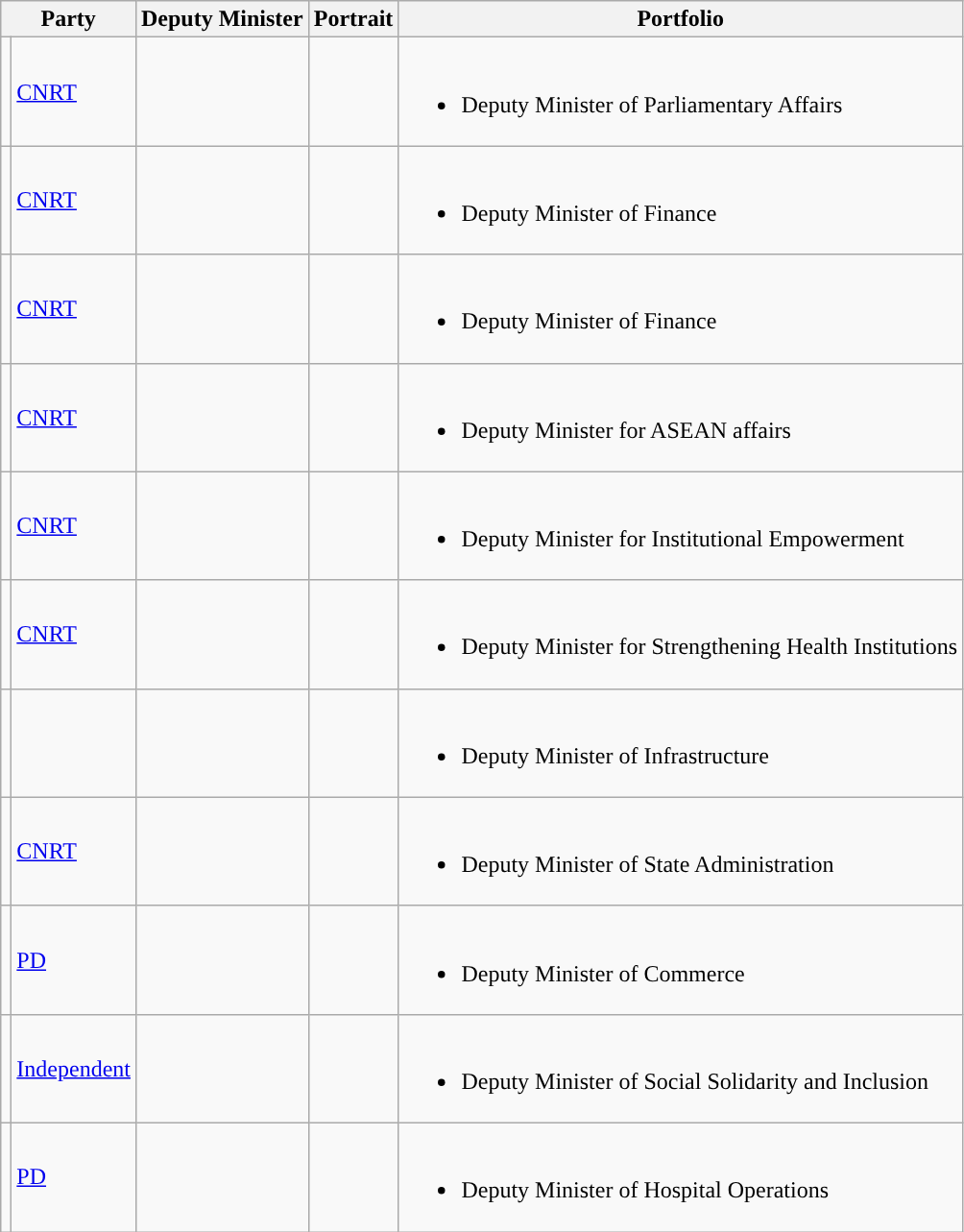<table class="wikitable sortable">
<tr>
<th colspan="2">Party</th>
<th>Deputy Minister</th>
<th>Portrait</th>
<th>Portfolio</th>
</tr>
<tr>
<td style="background:"></td>
<td><a href='#'>CNRT</a></td>
<td></td>
<td></td>
<td><br><ul><li>Deputy Minister of Parliamentary Affairs</li></ul></td>
</tr>
<tr>
<td style="background:"></td>
<td><a href='#'>CNRT</a></td>
<td></td>
<td></td>
<td><br><ul><li>Deputy Minister of Finance<br></li></ul></td>
</tr>
<tr>
<td style="background:"></td>
<td><a href='#'>CNRT</a></td>
<td></td>
<td></td>
<td><br><ul><li>Deputy Minister of Finance<br></li></ul></td>
</tr>
<tr>
<td style="background:"></td>
<td><a href='#'>CNRT</a></td>
<td></td>
<td></td>
<td><br><ul><li>Deputy Minister for ASEAN affairs</li></ul></td>
</tr>
<tr>
<td style="background:"></td>
<td><a href='#'>CNRT</a></td>
<td></td>
<td></td>
<td><br><ul><li>Deputy Minister for Institutional Empowerment</li></ul></td>
</tr>
<tr>
<td style="background:"></td>
<td><a href='#'>CNRT</a></td>
<td></td>
<td></td>
<td><br><ul><li>Deputy Minister for Strengthening Health Institutions</li></ul></td>
</tr>
<tr>
<td></td>
<td></td>
<td></td>
<td></td>
<td><br><ul><li>Deputy Minister of Infrastructure</li></ul></td>
</tr>
<tr>
<td style="background:"></td>
<td><a href='#'>CNRT</a></td>
<td></td>
<td></td>
<td><br><ul><li>Deputy Minister of State Administration</li></ul></td>
</tr>
<tr>
<td style="background:"></td>
<td><a href='#'>PD</a></td>
<td></td>
<td></td>
<td><br><ul><li>Deputy Minister of Commerce</li></ul></td>
</tr>
<tr>
<td style="background:"></td>
<td><a href='#'>Independent</a></td>
<td></td>
<td></td>
<td><br><ul><li>Deputy Minister of Social Solidarity and Inclusion</li></ul></td>
</tr>
<tr>
<td style="background:"></td>
<td><a href='#'>PD</a></td>
<td></td>
<td></td>
<td><br><ul><li>Deputy Minister of Hospital Operations</li></ul></td>
</tr>
</table>
